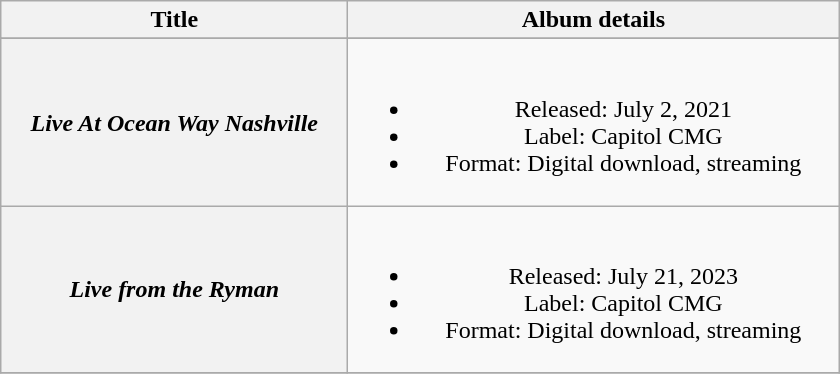<table class="wikitable plainrowheaders" style="text-align:center;">
<tr>
<th scope="col" style="width:14em;">Title</th>
<th scope="col" style="width:20em;">Album details</th>
</tr>
<tr>
</tr>
<tr>
<th scope="row"><em>Live At Ocean Way Nashville</em></th>
<td><br><ul><li>Released: July 2, 2021</li><li>Label: Capitol CMG</li><li>Format: Digital download, streaming</li></ul></td>
</tr>
<tr>
<th scope="row"><em>Live from the Ryman</em></th>
<td><br><ul><li>Released: July 21, 2023</li><li>Label: Capitol CMG</li><li>Format: Digital download, streaming</li></ul></td>
</tr>
<tr>
</tr>
</table>
